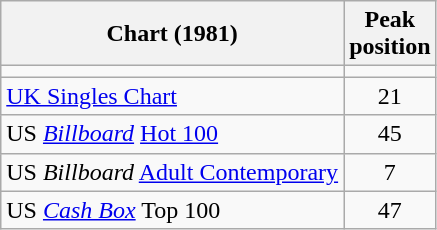<table class="wikitable sortable">
<tr>
<th>Chart (1981)</th>
<th>Peak<br>position</th>
</tr>
<tr>
<td></td>
</tr>
<tr>
<td><a href='#'>UK Singles Chart</a></td>
<td style="text-align:center;">21</td>
</tr>
<tr>
<td>US <em><a href='#'>Billboard</a></em> <a href='#'>Hot 100</a></td>
<td style="text-align:center;">45</td>
</tr>
<tr>
<td>US <em>Billboard</em> <a href='#'>Adult Contemporary</a></td>
<td style="text-align:center;">7</td>
</tr>
<tr>
<td>US <em><a href='#'>Cash Box</a></em> Top 100</td>
<td style="text-align:center;">47</td>
</tr>
</table>
